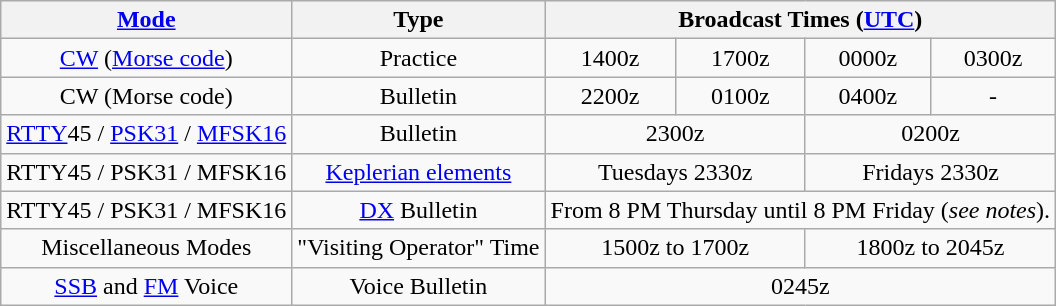<table class="wikitable"  style="vertical-align:top; text-align:center;">
<tr>
<th><a href='#'>Mode</a></th>
<th>Type</th>
<th colspan="4" style="text-align:center;">Broadcast Times (<a href='#'>UTC</a>)</th>
</tr>
<tr>
<td><a href='#'>CW</a> (<a href='#'>Morse code</a>)</td>
<td>Practice</td>
<td>1400z</td>
<td>1700z</td>
<td>0000z</td>
<td>0300z</td>
</tr>
<tr>
<td>CW (Morse code)</td>
<td>Bulletin</td>
<td>2200z</td>
<td>0100z</td>
<td>0400z</td>
<td>-</td>
</tr>
<tr>
<td><a href='#'>RTTY</a>45 / <a href='#'>PSK31</a> / <a href='#'>MFSK16</a></td>
<td>Bulletin</td>
<td colspan="2">2300z</td>
<td colspan="2">0200z</td>
</tr>
<tr>
<td>RTTY45 / PSK31 / MFSK16</td>
<td><a href='#'>Keplerian elements</a></td>
<td colspan="2">Tuesdays 2330z</td>
<td colspan="2">Fridays 2330z</td>
</tr>
<tr>
<td>RTTY45 / PSK31 / MFSK16</td>
<td><a href='#'>DX</a> Bulletin</td>
<td colspan="4">From 8 PM Thursday until 8 PM Friday (<em>see notes</em>).</td>
</tr>
<tr>
<td>Miscellaneous Modes</td>
<td>"Visiting Operator" Time</td>
<td colspan="2">1500z to 1700z</td>
<td colspan="2">1800z to 2045z</td>
</tr>
<tr>
<td><a href='#'>SSB</a> and <a href='#'>FM</a> Voice</td>
<td>Voice Bulletin</td>
<td colspan="4">0245z</td>
</tr>
</table>
